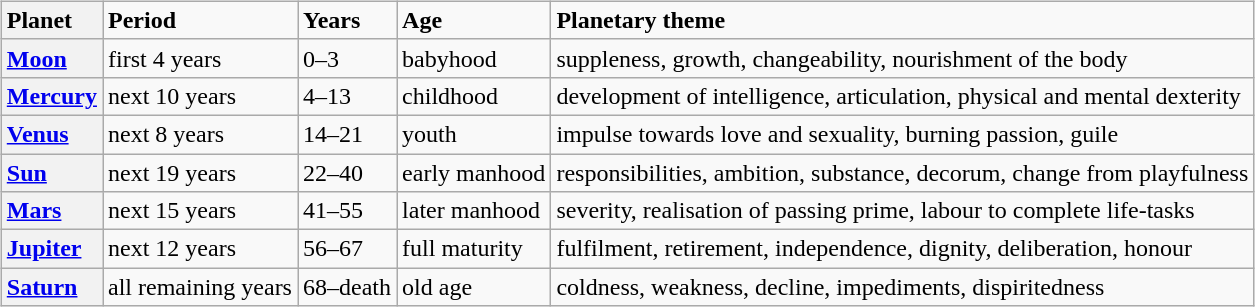<table border="0" style="margin: 0em 2em 0em 2em;">
<tr>
<td style="align:left; width:1200px"><br><table class="wikitable" style="text-align: left">
<tr valign="top">
<th scope="row" style="text-align: left; valign:top"><strong>Planet</strong></th>
<td><strong>Period</strong></td>
<td><strong>Years</strong></td>
<td><strong>Age</strong></td>
<td><strong>Planetary theme</strong></td>
</tr>
<tr valign="top">
<th scope="row" style="text-align: left; valign:top"> <a href='#'>Moon</a></th>
<td>first 4 years</td>
<td>0–3</td>
<td>babyhood</td>
<td>suppleness, growth, changeability, nourishment of the body</td>
</tr>
<tr valign="top">
<th scope="row" style="text-align: left; valign:top"> <a href='#'>Mercury</a></th>
<td>next 10 years</td>
<td>4–13</td>
<td>childhood</td>
<td>development of intelligence, articulation, physical and mental dexterity</td>
</tr>
<tr valign="top">
<th scope="row" style="text-align: left; valign:top"> <a href='#'>Venus</a></th>
<td>next 8 years</td>
<td>14–21</td>
<td>youth</td>
<td>impulse towards love and sexuality, burning passion, guile</td>
</tr>
<tr valign="top">
<th scope="row" style="text-align: left; valign:top"> <a href='#'>Sun</a></th>
<td>next 19 years</td>
<td>22–40</td>
<td>early manhood</td>
<td>responsibilities, ambition, substance, decorum, change from playfulness</td>
</tr>
<tr valign="top">
<th scope="row" style="text-align: left; valign:top"> <a href='#'>Mars</a></th>
<td>next 15 years</td>
<td>41–55</td>
<td>later manhood</td>
<td>severity, realisation of passing prime, labour to complete life-tasks</td>
</tr>
<tr valign="top">
<th scope="row" style="text-align: left; valign:top"> <a href='#'>Jupiter</a></th>
<td>next 12 years</td>
<td>56–67</td>
<td>full maturity</td>
<td>fulfilment, retirement, independence, dignity, deliberation, honour</td>
</tr>
<tr valign="top">
<th scope="row" style="text-align: left; valign:top"> <a href='#'>Saturn</a></th>
<td>all remaining years</td>
<td>68–death</td>
<td>old age</td>
<td>coldness, weakness, decline, impediments, dispiritedness</td>
</tr>
</table>
</td>
</tr>
</table>
